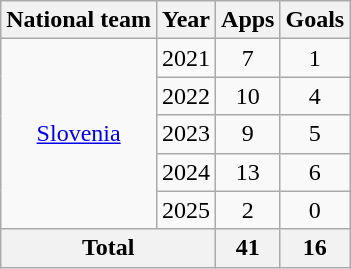<table class="wikitable" style="text-align:center">
<tr>
<th>National team</th>
<th>Year</th>
<th>Apps</th>
<th>Goals</th>
</tr>
<tr>
<td rowspan=5><a href='#'>Slovenia</a></td>
<td>2021</td>
<td>7</td>
<td>1</td>
</tr>
<tr>
<td>2022</td>
<td>10</td>
<td>4</td>
</tr>
<tr>
<td>2023</td>
<td>9</td>
<td>5</td>
</tr>
<tr>
<td>2024</td>
<td>13</td>
<td>6</td>
</tr>
<tr>
<td>2025</td>
<td>2</td>
<td>0</td>
</tr>
<tr>
<th colspan=2>Total</th>
<th>41</th>
<th>16</th>
</tr>
</table>
